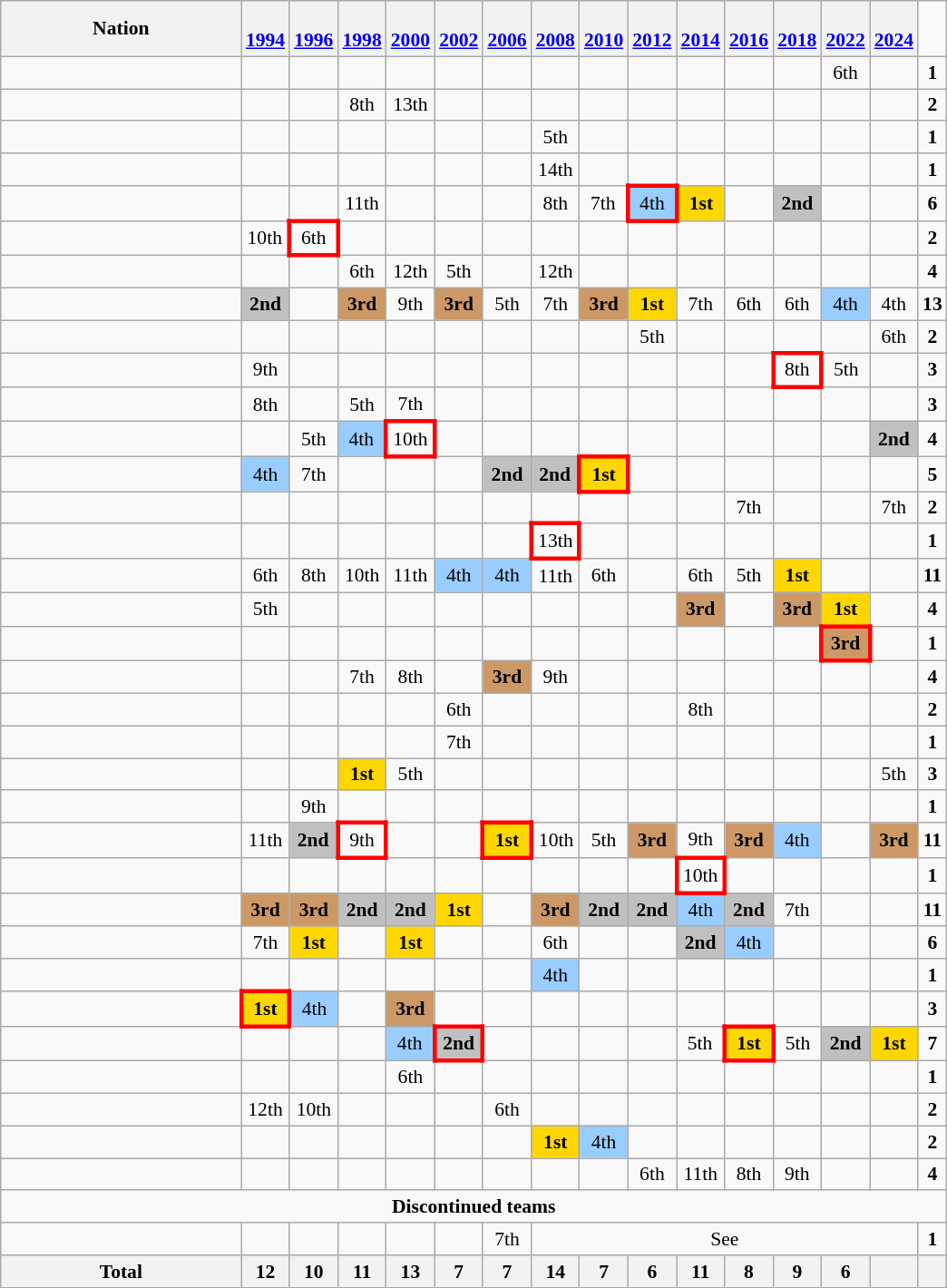<table class="wikitable" style="text-align:center; font-size:90%">
<tr>
<th width=170>Nation</th>
<th><br><a href='#'>1994</a></th>
<th><br><a href='#'>1996</a></th>
<th><br><a href='#'>1998</a></th>
<th><br><a href='#'>2000</a></th>
<th><br><a href='#'>2002</a></th>
<th><br><a href='#'>2006</a></th>
<th><br><a href='#'>2008</a></th>
<th><br><a href='#'>2010</a></th>
<th><br><a href='#'>2012</a></th>
<th><br><a href='#'>2014</a></th>
<th><br><a href='#'>2016</a></th>
<th><br><a href='#'>2018</a></th>
<th><br><a href='#'>2022</a></th>
<th><br><a href='#'>2024</a></th>
</tr>
<tr>
<td align=left></td>
<td></td>
<td></td>
<td></td>
<td></td>
<td></td>
<td></td>
<td></td>
<td></td>
<td></td>
<td></td>
<td></td>
<td></td>
<td>6th</td>
<td></td>
<td><strong>1</strong></td>
</tr>
<tr>
<td align=left></td>
<td></td>
<td></td>
<td>8th</td>
<td>13th</td>
<td></td>
<td></td>
<td></td>
<td></td>
<td></td>
<td></td>
<td></td>
<td></td>
<td></td>
<td></td>
<td><strong>2</strong></td>
</tr>
<tr>
<td align=left></td>
<td></td>
<td></td>
<td></td>
<td></td>
<td></td>
<td></td>
<td>5th</td>
<td></td>
<td></td>
<td></td>
<td></td>
<td></td>
<td></td>
<td></td>
<td><strong>1</strong></td>
</tr>
<tr>
<td align=left></td>
<td></td>
<td></td>
<td></td>
<td></td>
<td></td>
<td></td>
<td>14th</td>
<td></td>
<td></td>
<td></td>
<td></td>
<td></td>
<td></td>
<td></td>
<td><strong>1</strong></td>
</tr>
<tr>
<td align=left></td>
<td></td>
<td></td>
<td>11th</td>
<td></td>
<td></td>
<td></td>
<td>8th</td>
<td>7th</td>
<td bgcolor=#9acdff style="border:3px solid red">4th</td>
<td bgcolor=gold><strong>1st</strong></td>
<td></td>
<td bgcolor=silver><strong>2nd</strong></td>
<td></td>
<td></td>
<td><strong>6</strong></td>
</tr>
<tr>
<td align=left></td>
<td>10th</td>
<td style="border:3px solid red">6th</td>
<td></td>
<td></td>
<td></td>
<td></td>
<td></td>
<td></td>
<td></td>
<td></td>
<td></td>
<td></td>
<td></td>
<td></td>
<td><strong>2</strong></td>
</tr>
<tr>
<td align=left></td>
<td></td>
<td></td>
<td>6th</td>
<td>12th</td>
<td>5th</td>
<td></td>
<td>12th</td>
<td></td>
<td></td>
<td></td>
<td></td>
<td></td>
<td></td>
<td></td>
<td><strong>4</strong></td>
</tr>
<tr>
<td align=left></td>
<td bgcolor=silver><strong>2nd</strong></td>
<td></td>
<td bgcolor=#cc9966><strong>3rd</strong></td>
<td>9th</td>
<td bgcolor=#cc9966><strong>3rd</strong></td>
<td>5th</td>
<td>7th</td>
<td bgcolor=#cc9966><strong>3rd</strong></td>
<td bgcolor=gold><strong>1st</strong></td>
<td>7th</td>
<td>6th</td>
<td>6th</td>
<td bgcolor=#9acdff>4th</td>
<td>4th</td>
<td><strong>13</strong></td>
</tr>
<tr>
<td align=left></td>
<td></td>
<td></td>
<td></td>
<td></td>
<td></td>
<td></td>
<td></td>
<td></td>
<td>5th</td>
<td></td>
<td></td>
<td></td>
<td></td>
<td>6th</td>
<td><strong>2</strong></td>
</tr>
<tr>
<td align=left></td>
<td>9th</td>
<td></td>
<td></td>
<td></td>
<td></td>
<td></td>
<td></td>
<td></td>
<td></td>
<td></td>
<td></td>
<td style="border:3px solid red">8th</td>
<td>5th</td>
<td></td>
<td><strong>3</strong></td>
</tr>
<tr>
<td align=left></td>
<td>8th</td>
<td></td>
<td>5th</td>
<td>7th</td>
<td></td>
<td></td>
<td></td>
<td></td>
<td></td>
<td></td>
<td></td>
<td></td>
<td></td>
<td></td>
<td><strong>3</strong></td>
</tr>
<tr>
<td align=left></td>
<td></td>
<td>5th</td>
<td bgcolor=#9acdff>4th</td>
<td style="border:3px solid red">10th</td>
<td></td>
<td></td>
<td></td>
<td></td>
<td></td>
<td></td>
<td></td>
<td></td>
<td></td>
<td bgcolor=silver><strong>2nd</strong></td>
<td><strong>4</strong></td>
</tr>
<tr>
<td align=left></td>
<td bgcolor=#9acdff>4th</td>
<td>7th</td>
<td></td>
<td></td>
<td></td>
<td bgcolor=silver><strong>2nd</strong></td>
<td bgcolor=silver><strong>2nd</strong></td>
<td bgcolor=gold style="border:3px solid red"><strong>1st</strong></td>
<td></td>
<td></td>
<td></td>
<td></td>
<td></td>
<td></td>
<td><strong>5</strong></td>
</tr>
<tr>
<td align=left></td>
<td></td>
<td></td>
<td></td>
<td></td>
<td></td>
<td></td>
<td></td>
<td></td>
<td></td>
<td></td>
<td>7th</td>
<td></td>
<td></td>
<td>7th</td>
<td><strong>2</strong></td>
</tr>
<tr>
<td align=left></td>
<td></td>
<td></td>
<td></td>
<td></td>
<td></td>
<td></td>
<td style="border:3px solid red">13th</td>
<td></td>
<td></td>
<td></td>
<td></td>
<td></td>
<td></td>
<td></td>
<td><strong>1</strong></td>
</tr>
<tr>
<td align=left></td>
<td>6th</td>
<td>8th</td>
<td>10th</td>
<td>11th</td>
<td bgcolor=#9acdff>4th</td>
<td bgcolor=#9acdff>4th</td>
<td>11th</td>
<td>6th</td>
<td></td>
<td>6th</td>
<td>5th</td>
<td bgcolor=gold><strong>1st</strong></td>
<td></td>
<td></td>
<td><strong>11</strong></td>
</tr>
<tr>
<td align=left></td>
<td>5th</td>
<td></td>
<td></td>
<td></td>
<td></td>
<td></td>
<td></td>
<td></td>
<td></td>
<td bgcolor=#cc9966><strong>3rd</strong></td>
<td></td>
<td bgcolor=#cc9966><strong>3rd</strong></td>
<td bgcolor=gold><strong>1st</strong></td>
<td></td>
<td><strong>4</strong></td>
</tr>
<tr>
<td align=left></td>
<td></td>
<td></td>
<td></td>
<td></td>
<td></td>
<td></td>
<td></td>
<td></td>
<td></td>
<td></td>
<td></td>
<td></td>
<td bgcolor=#cc9966 style="border:3px solid red"><strong>3rd</strong></td>
<td></td>
<td><strong>1</strong></td>
</tr>
<tr>
<td align=left></td>
<td></td>
<td></td>
<td>7th</td>
<td>8th</td>
<td></td>
<td bgcolor=#cc9966><strong>3rd</strong></td>
<td>9th</td>
<td></td>
<td></td>
<td></td>
<td></td>
<td></td>
<td></td>
<td></td>
<td><strong>4</strong></td>
</tr>
<tr>
<td align=left></td>
<td></td>
<td></td>
<td></td>
<td></td>
<td>6th</td>
<td></td>
<td></td>
<td></td>
<td></td>
<td>8th</td>
<td></td>
<td></td>
<td></td>
<td></td>
<td><strong>2</strong></td>
</tr>
<tr>
<td align=left></td>
<td></td>
<td></td>
<td></td>
<td></td>
<td>7th</td>
<td></td>
<td></td>
<td></td>
<td></td>
<td></td>
<td></td>
<td></td>
<td></td>
<td></td>
<td><strong>1</strong></td>
</tr>
<tr>
<td align=left></td>
<td></td>
<td></td>
<td bgcolor=gold><strong>1st</strong></td>
<td>5th</td>
<td></td>
<td></td>
<td></td>
<td></td>
<td></td>
<td></td>
<td></td>
<td></td>
<td></td>
<td>5th</td>
<td><strong>3</strong></td>
</tr>
<tr>
<td align=left></td>
<td></td>
<td>9th</td>
<td></td>
<td></td>
<td></td>
<td></td>
<td></td>
<td></td>
<td></td>
<td></td>
<td></td>
<td></td>
<td></td>
<td></td>
<td><strong>1</strong></td>
</tr>
<tr>
<td align=left></td>
<td>11th</td>
<td bgcolor=silver><strong>2nd</strong></td>
<td style="border:3px solid red">9th</td>
<td></td>
<td></td>
<td bgcolor=gold style="border:3px solid red"><strong>1st</strong></td>
<td>10th</td>
<td>5th</td>
<td bgcolor=#cc9966><strong>3rd</strong></td>
<td>9th</td>
<td bgcolor=#cc9966><strong>3rd</strong></td>
<td bgcolor=#9acdff>4th</td>
<td></td>
<td bgcolor=#cc9966><strong>3rd</strong></td>
<td><strong>11</strong></td>
</tr>
<tr>
<td align=left></td>
<td></td>
<td></td>
<td></td>
<td></td>
<td></td>
<td></td>
<td></td>
<td></td>
<td></td>
<td style="border:3px solid red">10th</td>
<td></td>
<td></td>
<td></td>
<td></td>
<td><strong>1</strong></td>
</tr>
<tr>
<td align=left></td>
<td bgcolor=#cc9966><strong>3rd</strong></td>
<td bgcolor=#cc9966><strong>3rd</strong></td>
<td bgcolor=silver><strong>2nd</strong></td>
<td bgcolor=silver><strong>2nd</strong></td>
<td bgcolor=gold><strong>1st</strong></td>
<td></td>
<td bgcolor=#cc9966><strong>3rd</strong></td>
<td bgcolor=silver><strong>2nd</strong></td>
<td bgcolor=silver><strong>2nd</strong></td>
<td bgcolor=#9acdff>4th</td>
<td bgcolor=silver><strong>2nd</strong></td>
<td>7th</td>
<td></td>
<td></td>
<td><strong>11</strong></td>
</tr>
<tr>
<td align=left></td>
<td>7th</td>
<td bgcolor=gold><strong>1st</strong></td>
<td></td>
<td bgcolor=gold><strong>1st</strong></td>
<td></td>
<td></td>
<td>6th</td>
<td></td>
<td></td>
<td bgcolor=silver><strong>2nd</strong></td>
<td bgcolor=#9acdff>4th</td>
<td></td>
<td></td>
<td></td>
<td><strong>6</strong></td>
</tr>
<tr>
<td align=left></td>
<td></td>
<td></td>
<td></td>
<td></td>
<td></td>
<td></td>
<td bgcolor=#9acdff>4th</td>
<td></td>
<td></td>
<td></td>
<td></td>
<td></td>
<td></td>
<td></td>
<td><strong>1</strong></td>
</tr>
<tr>
<td align=left></td>
<td bgcolor=gold style="border:3px solid red"><strong>1st</strong></td>
<td bgcolor=#9acdff>4th</td>
<td></td>
<td bgcolor=#cc9966><strong>3rd</strong></td>
<td></td>
<td></td>
<td></td>
<td></td>
<td></td>
<td></td>
<td></td>
<td></td>
<td></td>
<td></td>
<td><strong>3</strong></td>
</tr>
<tr>
<td align=left></td>
<td></td>
<td></td>
<td></td>
<td bgcolor=#9acdff>4th</td>
<td bgcolor=silver style="border:3px solid red"><strong>2nd</strong></td>
<td></td>
<td></td>
<td></td>
<td></td>
<td>5th</td>
<td bgcolor=gold style="border:3px solid red"><strong>1st</strong></td>
<td>5th</td>
<td bgcolor=silver><strong>2nd</strong></td>
<td bgcolor=gold><strong>1st</strong></td>
<td><strong>7</strong></td>
</tr>
<tr>
<td align=left></td>
<td></td>
<td></td>
<td></td>
<td>6th</td>
<td></td>
<td></td>
<td></td>
<td></td>
<td></td>
<td></td>
<td></td>
<td></td>
<td></td>
<td></td>
<td><strong>1</strong></td>
</tr>
<tr>
<td align=left></td>
<td>12th</td>
<td>10th</td>
<td></td>
<td></td>
<td></td>
<td>6th</td>
<td></td>
<td></td>
<td></td>
<td></td>
<td></td>
<td></td>
<td></td>
<td></td>
<td><strong>2</strong></td>
</tr>
<tr>
<td align=left></td>
<td></td>
<td></td>
<td></td>
<td></td>
<td></td>
<td></td>
<td bgcolor=gold><strong>1st</strong></td>
<td bgcolor=#9acdff>4th</td>
<td></td>
<td></td>
<td></td>
<td></td>
<td></td>
<td></td>
<td><strong>2</strong></td>
</tr>
<tr>
<td align=left></td>
<td></td>
<td></td>
<td></td>
<td></td>
<td></td>
<td></td>
<td></td>
<td></td>
<td>6th</td>
<td>11th</td>
<td>8th</td>
<td>9th</td>
<td></td>
<td></td>
<td><strong>4</strong></td>
</tr>
<tr>
<td align="center" colspan=30><strong>Discontinued teams</strong></td>
</tr>
<tr>
<td align=left></td>
<td></td>
<td></td>
<td></td>
<td></td>
<td></td>
<td>7th</td>
<td colspan=8>See </td>
<td><strong>1</strong></td>
</tr>
<tr>
<th>Total</th>
<th>12</th>
<th>10</th>
<th>11</th>
<th>13</th>
<th>7</th>
<th>7</th>
<th>14</th>
<th>7</th>
<th>6</th>
<th>11</th>
<th>8</th>
<th>9</th>
<th>6</th>
<th></th>
<th></th>
</tr>
</table>
